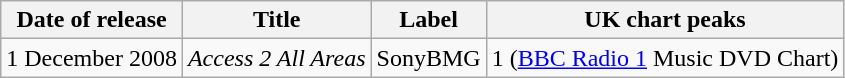<table class="wikitable">
<tr>
<th align="left"><strong>Date of release</strong></th>
<th align="left"><strong>Title</strong></th>
<th align="left"><strong>Label</strong></th>
<th align="left"><strong>UK chart peaks </strong></th>
</tr>
<tr>
<td>1 December 2008</td>
<td><em>Access 2 All Areas</em></td>
<td>SonyBMG</td>
<td>1 (<a href='#'>BBC Radio 1</a> Music DVD Chart)</td>
</tr>
</table>
